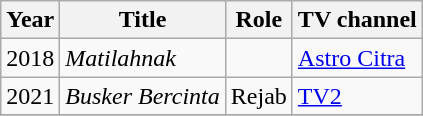<table class="wikitable">
<tr>
<th>Year</th>
<th>Title</th>
<th>Role</th>
<th>TV channel</th>
</tr>
<tr>
<td>2018</td>
<td><em>Matilahnak</em></td>
<td></td>
<td><a href='#'>Astro Citra</a></td>
</tr>
<tr>
<td>2021</td>
<td><em>Busker Bercinta</em></td>
<td>Rejab</td>
<td><a href='#'>TV2</a></td>
</tr>
<tr>
</tr>
</table>
